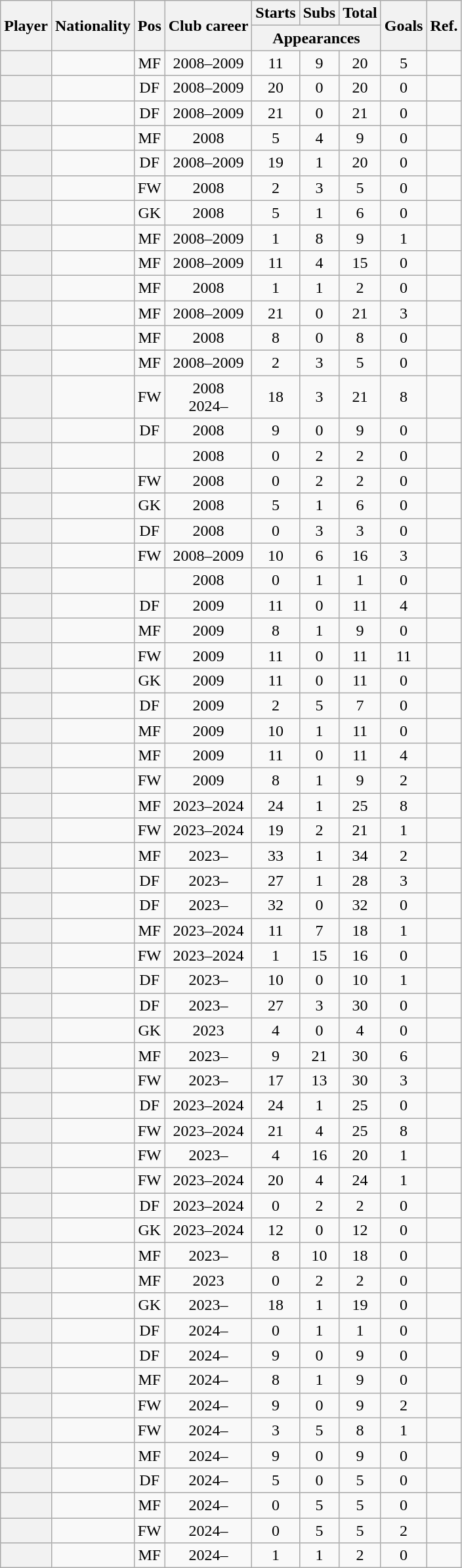<table class="wikitable sortable plainrowheaders" style="text-align:center;">
<tr>
<th scope=col rowspan="2">Player</th>
<th scope=col rowspan="2">Nationality</th>
<th scope=col rowspan="2">Pos</th>
<th scope=col rowspan="2">Club career</th>
<th scope=col>Starts</th>
<th scope=col>Subs</th>
<th scope=col>Total</th>
<th rowspan="2" scope=col>Goals</th>
<th rowspan="2" scope=col class=unsortable>Ref.</th>
</tr>
<tr class=unsortable>
<th scope=col colspan="3">Appearances</th>
</tr>
<tr>
<th scope=row></th>
<td align="left"></td>
<td>MF</td>
<td>2008–2009</td>
<td>11</td>
<td>9</td>
<td>20</td>
<td>5</td>
<td></td>
</tr>
<tr>
<th scope=row></th>
<td align="left"></td>
<td>DF</td>
<td>2008–2009</td>
<td>20</td>
<td>0</td>
<td>20</td>
<td>0</td>
<td></td>
</tr>
<tr>
<th scope=row></th>
<td align="left"></td>
<td>DF</td>
<td>2008–2009</td>
<td>21</td>
<td>0</td>
<td>21</td>
<td>0</td>
<td></td>
</tr>
<tr>
<th scope=row></th>
<td align="left"></td>
<td>MF</td>
<td>2008</td>
<td>5</td>
<td>4</td>
<td>9</td>
<td>0</td>
<td></td>
</tr>
<tr>
<th scope=row></th>
<td align="left"></td>
<td>DF</td>
<td>2008–2009</td>
<td>19</td>
<td>1</td>
<td>20</td>
<td>0</td>
<td></td>
</tr>
<tr>
<th scope=row></th>
<td align="left"></td>
<td>FW</td>
<td>2008</td>
<td>2</td>
<td>3</td>
<td>5</td>
<td>0</td>
<td></td>
</tr>
<tr>
<th scope=row></th>
<td align="left"></td>
<td>GK</td>
<td>2008</td>
<td>5</td>
<td>1</td>
<td>6</td>
<td>0</td>
<td></td>
</tr>
<tr>
<th scope=row></th>
<td align="left"></td>
<td>MF</td>
<td>2008–2009</td>
<td>1</td>
<td>8</td>
<td>9</td>
<td>1</td>
<td></td>
</tr>
<tr>
<th scope=row></th>
<td align="left"></td>
<td>MF</td>
<td>2008–2009</td>
<td>11</td>
<td>4</td>
<td>15</td>
<td>0</td>
<td></td>
</tr>
<tr>
<th scope=row></th>
<td align="left"></td>
<td>MF</td>
<td>2008</td>
<td>1</td>
<td>1</td>
<td>2</td>
<td>0</td>
<td></td>
</tr>
<tr>
<th scope=row></th>
<td align="left"></td>
<td>MF</td>
<td>2008–2009</td>
<td>21</td>
<td>0</td>
<td>21</td>
<td>3</td>
<td></td>
</tr>
<tr>
<th scope=row></th>
<td align="left"></td>
<td>MF</td>
<td>2008</td>
<td>8</td>
<td>0</td>
<td>8</td>
<td>0</td>
<td></td>
</tr>
<tr>
<th scope=row></th>
<td align="left"></td>
<td>MF</td>
<td>2008–2009</td>
<td>2</td>
<td>3</td>
<td>5</td>
<td>0</td>
<td></td>
</tr>
<tr>
<th scope=row><strong></strong></th>
<td align="left"></td>
<td>FW</td>
<td>2008<br>2024–</td>
<td>18</td>
<td>3</td>
<td>21</td>
<td>8</td>
<td></td>
</tr>
<tr>
<th scope=row></th>
<td align="left"></td>
<td>DF</td>
<td>2008</td>
<td>9</td>
<td>0</td>
<td>9</td>
<td>0</td>
<td></td>
</tr>
<tr>
<th scope=row></th>
<td align="left"></td>
<td></td>
<td>2008</td>
<td>0</td>
<td>2</td>
<td>2</td>
<td>0</td>
<td></td>
</tr>
<tr>
<th scope=row></th>
<td align="left"></td>
<td>FW</td>
<td>2008</td>
<td>0</td>
<td>2</td>
<td>2</td>
<td>0</td>
<td></td>
</tr>
<tr>
<th scope=row></th>
<td align="left"></td>
<td>GK</td>
<td>2008</td>
<td>5</td>
<td>1</td>
<td>6</td>
<td>0</td>
<td></td>
</tr>
<tr>
<th scope=row></th>
<td align="left"></td>
<td>DF</td>
<td>2008</td>
<td>0</td>
<td>3</td>
<td>3</td>
<td>0</td>
<td></td>
</tr>
<tr>
<th scope=row></th>
<td align="left"></td>
<td>FW</td>
<td>2008–2009</td>
<td>10</td>
<td>6</td>
<td>16</td>
<td>3</td>
<td></td>
</tr>
<tr>
<th scope=row></th>
<td align="left"></td>
<td></td>
<td>2008</td>
<td>0</td>
<td>1</td>
<td>1</td>
<td>0</td>
<td></td>
</tr>
<tr>
<th scope=row></th>
<td align="left"></td>
<td>DF</td>
<td>2009</td>
<td>11</td>
<td>0</td>
<td>11</td>
<td>4</td>
<td></td>
</tr>
<tr>
<th scope=row></th>
<td align="left"></td>
<td>MF</td>
<td>2009</td>
<td>8</td>
<td>1</td>
<td>9</td>
<td>0</td>
<td></td>
</tr>
<tr>
<th scope=row></th>
<td align="left"></td>
<td>FW</td>
<td>2009</td>
<td>11</td>
<td>0</td>
<td>11</td>
<td>11</td>
<td></td>
</tr>
<tr>
<th scope=row></th>
<td align="left"></td>
<td>GK</td>
<td>2009</td>
<td>11</td>
<td>0</td>
<td>11</td>
<td>0</td>
<td></td>
</tr>
<tr>
<th scope=row></th>
<td align="left"></td>
<td>DF</td>
<td>2009</td>
<td>2</td>
<td>5</td>
<td>7</td>
<td>0</td>
<td></td>
</tr>
<tr>
<th scope=row></th>
<td align="left"></td>
<td>MF</td>
<td>2009</td>
<td>10</td>
<td>1</td>
<td>11</td>
<td>0</td>
<td></td>
</tr>
<tr>
<th scope=row></th>
<td align="left"></td>
<td>MF</td>
<td>2009</td>
<td>11</td>
<td>0</td>
<td>11</td>
<td>4</td>
<td></td>
</tr>
<tr>
<th scope=row></th>
<td align="left"></td>
<td>FW</td>
<td>2009</td>
<td>8</td>
<td>1</td>
<td>9</td>
<td>2</td>
<td></td>
</tr>
<tr>
<th scope=row></th>
<td align="left"></td>
<td>MF</td>
<td>2023–2024</td>
<td>24</td>
<td>1</td>
<td>25</td>
<td>8</td>
<td></td>
</tr>
<tr>
<th scope=row></th>
<td align="left"></td>
<td>FW</td>
<td>2023–2024</td>
<td>19</td>
<td>2</td>
<td>21</td>
<td>1</td>
<td></td>
</tr>
<tr>
<th scope=row><strong></strong></th>
<td align="left"></td>
<td>MF</td>
<td>2023–</td>
<td>33</td>
<td>1</td>
<td>34</td>
<td>2</td>
<td></td>
</tr>
<tr>
<th scope=row><strong></strong></th>
<td align="left"></td>
<td>DF</td>
<td>2023–</td>
<td>27</td>
<td>1</td>
<td>28</td>
<td>3</td>
<td></td>
</tr>
<tr>
<th scope=row><strong></strong></th>
<td align="left"></td>
<td>DF</td>
<td>2023–</td>
<td>32</td>
<td>0</td>
<td>32</td>
<td>0</td>
<td></td>
</tr>
<tr>
<th scope=row></th>
<td align="left"></td>
<td>MF</td>
<td>2023–2024</td>
<td>11</td>
<td>7</td>
<td>18</td>
<td>1</td>
<td></td>
</tr>
<tr>
<th scope=row></th>
<td align="left"></td>
<td>FW</td>
<td>2023–2024</td>
<td>1</td>
<td>15</td>
<td>16</td>
<td>0</td>
<td></td>
</tr>
<tr>
<th scope=row><strong></strong></th>
<td align="left"></td>
<td>DF</td>
<td>2023–</td>
<td>10</td>
<td>0</td>
<td>10</td>
<td>1</td>
<td></td>
</tr>
<tr>
<th scope=row><strong></strong></th>
<td align="left"></td>
<td>DF</td>
<td>2023–</td>
<td>27</td>
<td>3</td>
<td>30</td>
<td>0</td>
<td></td>
</tr>
<tr>
<th scope=row></th>
<td align="left"></td>
<td>GK</td>
<td>2023</td>
<td>4</td>
<td>0</td>
<td>4</td>
<td>0</td>
<td></td>
</tr>
<tr>
<th scope=row><strong></strong></th>
<td align="left"></td>
<td>MF</td>
<td>2023–</td>
<td>9</td>
<td>21</td>
<td>30</td>
<td>6</td>
<td></td>
</tr>
<tr>
<th scope=row><strong></strong></th>
<td align="left"></td>
<td>FW</td>
<td>2023–</td>
<td>17</td>
<td>13</td>
<td>30</td>
<td>3</td>
<td></td>
</tr>
<tr>
<th scope=row></th>
<td align="left"></td>
<td>DF</td>
<td>2023–2024</td>
<td>24</td>
<td>1</td>
<td>25</td>
<td>0</td>
<td></td>
</tr>
<tr>
<th scope=row></th>
<td align="left"></td>
<td>FW</td>
<td>2023–2024</td>
<td>21</td>
<td>4</td>
<td>25</td>
<td>8</td>
<td></td>
</tr>
<tr>
<th scope=row><strong></strong></th>
<td align="left"></td>
<td>FW</td>
<td>2023–</td>
<td>4</td>
<td>16</td>
<td>20</td>
<td>1</td>
<td></td>
</tr>
<tr>
<th scope=row></th>
<td align="left"></td>
<td>FW</td>
<td>2023–2024</td>
<td>20</td>
<td>4</td>
<td>24</td>
<td>1</td>
<td></td>
</tr>
<tr>
<th scope=row></th>
<td align="left"></td>
<td>DF</td>
<td>2023–2024</td>
<td>0</td>
<td>2</td>
<td>2</td>
<td>0</td>
<td></td>
</tr>
<tr>
<th scope=row></th>
<td align="left"></td>
<td>GK</td>
<td>2023–2024</td>
<td>12</td>
<td>0</td>
<td>12</td>
<td>0</td>
<td></td>
</tr>
<tr>
<th scope=row><strong></strong></th>
<td align="left"></td>
<td>MF</td>
<td>2023–</td>
<td>8</td>
<td>10</td>
<td>18</td>
<td>0</td>
<td></td>
</tr>
<tr>
<th scope=row></th>
<td align="left"></td>
<td>MF</td>
<td>2023</td>
<td>0</td>
<td>2</td>
<td>2</td>
<td>0</td>
<td></td>
</tr>
<tr>
<th scope=row><strong></strong></th>
<td align="left"></td>
<td>GK</td>
<td>2023–</td>
<td>18</td>
<td>1</td>
<td>19</td>
<td>0</td>
<td></td>
</tr>
<tr>
<th scope=row><strong></strong></th>
<td align="left"></td>
<td>DF</td>
<td>2024–</td>
<td>0</td>
<td>1</td>
<td>1</td>
<td>0</td>
<td></td>
</tr>
<tr>
<th scope=row><strong></strong></th>
<td align="left"></td>
<td>DF</td>
<td>2024–</td>
<td>9</td>
<td>0</td>
<td>9</td>
<td>0</td>
<td></td>
</tr>
<tr>
<th scope=row><strong></strong></th>
<td align="left"></td>
<td>MF</td>
<td>2024–</td>
<td>8</td>
<td>1</td>
<td>9</td>
<td>0</td>
<td></td>
</tr>
<tr>
<th scope=row><strong></strong></th>
<td align="left"></td>
<td>FW</td>
<td>2024–</td>
<td>9</td>
<td>0</td>
<td>9</td>
<td>2</td>
<td></td>
</tr>
<tr>
<th scope=row><strong></strong></th>
<td align="left"></td>
<td>FW</td>
<td>2024–</td>
<td>3</td>
<td>5</td>
<td>8</td>
<td>1</td>
<td></td>
</tr>
<tr>
<th scope=row><strong></strong></th>
<td align="left"></td>
<td>MF</td>
<td>2024–</td>
<td>9</td>
<td>0</td>
<td>9</td>
<td>0</td>
<td></td>
</tr>
<tr>
<th scope=row><strong></strong></th>
<td align="left"></td>
<td>DF</td>
<td>2024–</td>
<td>5</td>
<td>0</td>
<td>5</td>
<td>0</td>
<td></td>
</tr>
<tr>
<th scope=row><strong></strong></th>
<td align="left"></td>
<td>MF</td>
<td>2024–</td>
<td>0</td>
<td>5</td>
<td>5</td>
<td>0</td>
<td></td>
</tr>
<tr>
<th scope=row><strong></strong></th>
<td align="left"></td>
<td>FW</td>
<td>2024–</td>
<td>0</td>
<td>5</td>
<td>5</td>
<td>2</td>
<td></td>
</tr>
<tr>
<th scope=row><strong></strong></th>
<td align="left"></td>
<td>MF</td>
<td>2024–</td>
<td>1</td>
<td>1</td>
<td>2</td>
<td>0</td>
<td></td>
</tr>
</table>
